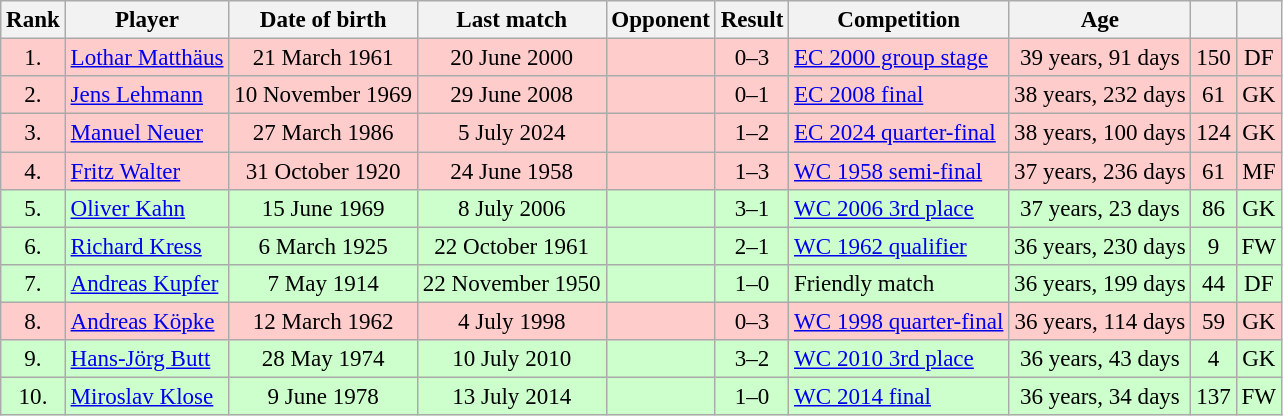<table class="wikitable sortable nowrap" style="text-align:center;font-size:96%">
<tr>
<th>Rank</th>
<th>Player</th>
<th>Date of birth</th>
<th>Last match</th>
<th>Opponent</th>
<th class="unsortable">Result</th>
<th>Competition</th>
<th>Age</th>
<th></th>
<th></th>
</tr>
<tr style="background:#FFCCCC">
<td>1.</td>
<td style="text-align:left"><a href='#'>Lothar Matthäus</a></td>
<td>21 March 1961</td>
<td>20 June 2000</td>
<td style="text-align:left"></td>
<td>0–3</td>
<td style="text-align:left"><a href='#'>EC 2000 group stage</a></td>
<td>39 years, 91 days</td>
<td>150</td>
<td>DF</td>
</tr>
<tr style="background:#FFCCCC">
<td>2.</td>
<td style="text-align:left"><a href='#'>Jens Lehmann</a></td>
<td>10 November 1969</td>
<td>29 June 2008</td>
<td style="text-align:left"></td>
<td>0–1</td>
<td style="text-align:left"><a href='#'>EC 2008 final</a></td>
<td>38 years, 232 days</td>
<td>61</td>
<td>GK</td>
</tr>
<tr style="background:#FFCCCC">
<td>3.</td>
<td style="text-align:left"><a href='#'>Manuel Neuer</a></td>
<td>27 March 1986</td>
<td>5 July 2024</td>
<td style="text-align:left"></td>
<td>1–2</td>
<td style="text-align:left"><a href='#'>EC 2024 quarter-final</a></td>
<td>38 years, 100 days</td>
<td>124</td>
<td>GK</td>
</tr>
<tr style="background:#FFCCCC">
<td>4.</td>
<td style="text-align:left"><a href='#'>Fritz Walter</a></td>
<td>31 October 1920</td>
<td>24 June 1958</td>
<td style="text-align:left"></td>
<td>1–3</td>
<td style="text-align:left"><a href='#'>WC 1958 semi-final</a></td>
<td>37 years, 236 days</td>
<td>61</td>
<td>MF</td>
</tr>
<tr style="background:#CCFFCC">
<td>5.</td>
<td style="text-align:left"><a href='#'>Oliver Kahn</a></td>
<td>15 June 1969</td>
<td>8 July 2006</td>
<td style="text-align:left"></td>
<td>3–1</td>
<td style="text-align:left"><a href='#'>WC 2006 3rd place</a></td>
<td>37 years, 23 days</td>
<td>86</td>
<td>GK</td>
</tr>
<tr style="background:#CCFFCC">
<td>6.</td>
<td style="text-align:left"><a href='#'>Richard Kress</a></td>
<td>6 March 1925</td>
<td>22 October 1961</td>
<td style="text-align:left"></td>
<td>2–1</td>
<td style="text-align:left"><a href='#'>WC 1962 qualifier</a></td>
<td>36 years, 230 days</td>
<td>9</td>
<td>FW</td>
</tr>
<tr style="background:#CCFFCC">
<td>7.</td>
<td style="text-align:left"><a href='#'>Andreas Kupfer</a></td>
<td>7 May 1914</td>
<td>22 November 1950</td>
<td style="text-align:left"></td>
<td>1–0</td>
<td style="text-align:left">Friendly match</td>
<td>36 years, 199 days</td>
<td>44</td>
<td>DF</td>
</tr>
<tr style="background:#FFCCCC">
<td>8.</td>
<td style="text-align:left"><a href='#'>Andreas Köpke</a></td>
<td>12 March 1962</td>
<td>4 July 1998</td>
<td style="text-align:left"></td>
<td>0–3</td>
<td style="text-align:left"><a href='#'>WC 1998 quarter-final</a></td>
<td>36 years, 114 days</td>
<td>59</td>
<td>GK</td>
</tr>
<tr style="background:#CCFFCC">
<td>9.</td>
<td style="text-align:left"><a href='#'>Hans-Jörg Butt</a></td>
<td>28 May 1974</td>
<td>10 July 2010</td>
<td style="text-align:left"></td>
<td>3–2</td>
<td style="text-align:left"><a href='#'>WC 2010 3rd place</a></td>
<td>36 years, 43 days</td>
<td>4</td>
<td>GK</td>
</tr>
<tr style="background:#CCFFCC">
<td>10.</td>
<td style="text-align:left"><a href='#'>Miroslav Klose</a></td>
<td>9 June 1978</td>
<td>13 July 2014</td>
<td style="text-align:left"></td>
<td>1–0</td>
<td style="text-align:left"><a href='#'>WC 2014 final</a></td>
<td>36 years, 34 days</td>
<td>137</td>
<td>FW</td>
</tr>
</table>
